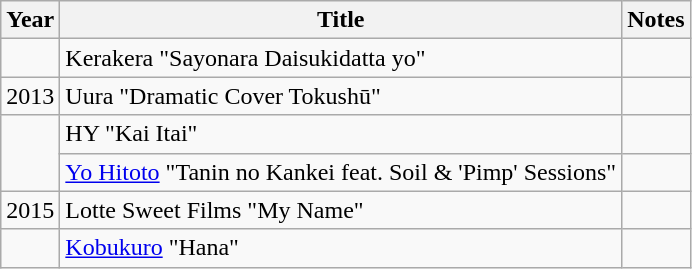<table class="wikitable">
<tr>
<th>Year</th>
<th>Title</th>
<th>Notes</th>
</tr>
<tr>
<td></td>
<td>Kerakera "Sayonara Daisukidatta yo"</td>
<td></td>
</tr>
<tr>
<td>2013</td>
<td>Uura "Dramatic Cover Tokushū"</td>
<td></td>
</tr>
<tr>
<td rowspan="2"></td>
<td>HY "Kai Itai"</td>
<td></td>
</tr>
<tr>
<td><a href='#'>Yo Hitoto</a> "Tanin no Kankei feat. Soil & 'Pimp' Sessions"</td>
<td></td>
</tr>
<tr>
<td>2015</td>
<td>Lotte Sweet Films "My Name"</td>
<td></td>
</tr>
<tr>
<td></td>
<td><a href='#'>Kobukuro</a> "Hana"</td>
<td></td>
</tr>
</table>
